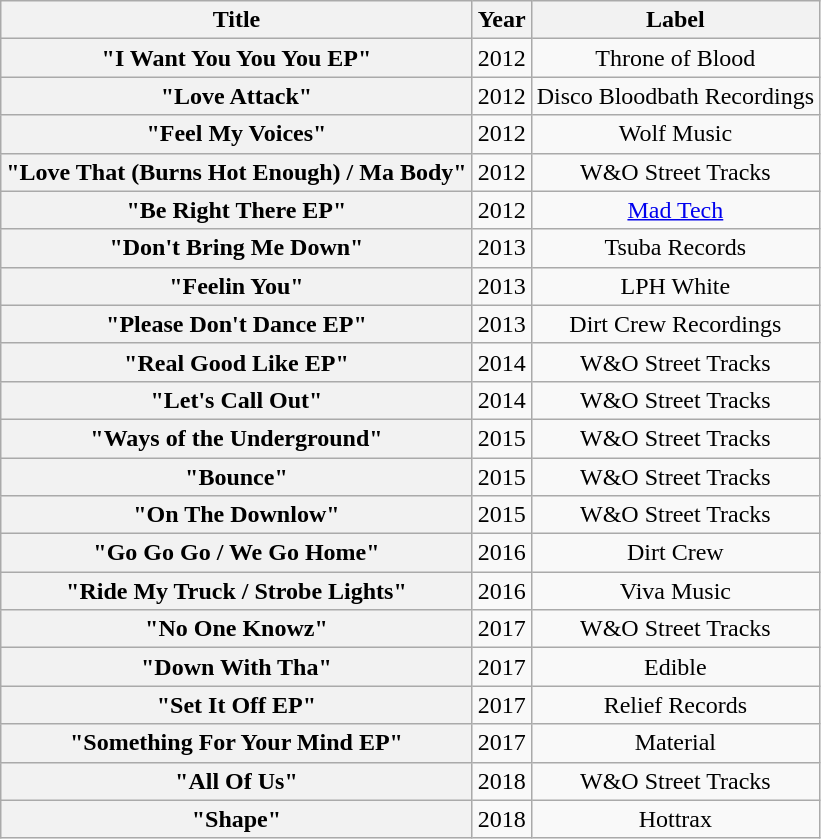<table class="wikitable plainrowheaders" style="text-align:center;">
<tr>
<th scope="col">Title</th>
<th scope="col">Year</th>
<th scope="col">Label</th>
</tr>
<tr>
<th scope="row">"I Want You You You EP"</th>
<td>2012</td>
<td>Throne of Blood</td>
</tr>
<tr>
<th scope="row">"Love Attack"</th>
<td>2012</td>
<td>Disco Bloodbath Recordings</td>
</tr>
<tr>
<th scope="row">"Feel My Voices"</th>
<td>2012</td>
<td>Wolf Music</td>
</tr>
<tr>
<th scope="row">"Love That (Burns Hot Enough) / Ma Body"</th>
<td>2012</td>
<td>W&O Street Tracks</td>
</tr>
<tr>
<th scope="row">"Be Right There EP"</th>
<td>2012</td>
<td><a href='#'>Mad Tech</a></td>
</tr>
<tr>
<th scope="row">"Don't Bring Me Down"</th>
<td>2013</td>
<td>Tsuba Records</td>
</tr>
<tr>
<th scope="row">"Feelin You"</th>
<td>2013</td>
<td>LPH White</td>
</tr>
<tr>
<th scope="row">"Please Don't Dance EP"</th>
<td>2013</td>
<td>Dirt Crew Recordings</td>
</tr>
<tr>
<th scope="row">"Real Good Like EP"</th>
<td>2014</td>
<td>W&O Street Tracks</td>
</tr>
<tr>
<th scope="row">"Let's Call Out"</th>
<td>2014</td>
<td>W&O Street Tracks</td>
</tr>
<tr>
<th scope="row">"Ways of the Underground"</th>
<td>2015</td>
<td>W&O Street Tracks</td>
</tr>
<tr>
<th scope="row">"Bounce"</th>
<td>2015</td>
<td>W&O Street Tracks</td>
</tr>
<tr>
<th scope="row">"On The Downlow"</th>
<td>2015</td>
<td>W&O Street Tracks</td>
</tr>
<tr>
<th scope="row">"Go Go Go / We Go Home"</th>
<td>2016</td>
<td>Dirt Crew</td>
</tr>
<tr>
<th scope="row">"Ride My Truck / Strobe Lights"</th>
<td>2016</td>
<td>Viva Music</td>
</tr>
<tr>
<th scope="row">"No One Knowz"</th>
<td>2017</td>
<td>W&O Street Tracks</td>
</tr>
<tr>
<th scope="row">"Down With Tha"</th>
<td>2017</td>
<td>Edible</td>
</tr>
<tr>
<th scope="row">"Set It Off EP"</th>
<td>2017</td>
<td>Relief Records</td>
</tr>
<tr>
<th scope="row">"Something For Your Mind EP"</th>
<td>2017</td>
<td>Material</td>
</tr>
<tr>
<th scope="row">"All Of Us"</th>
<td>2018</td>
<td>W&O Street Tracks</td>
</tr>
<tr>
<th scope="row">"Shape"</th>
<td>2018</td>
<td>Hottrax</td>
</tr>
</table>
